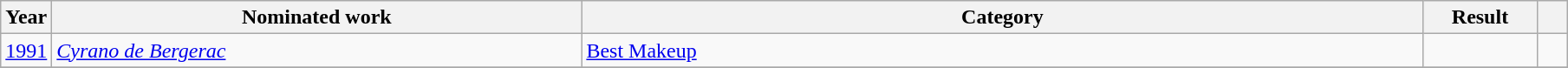<table class="wikitable sortable">
<tr>
<th scope="col" style="width:1em;">Year</th>
<th scope="col" style="width:25em;">Nominated work</th>
<th scope="col" style="width:40em;">Category</th>
<th scope="col" style="width:5em;">Result</th>
<th scope="col" style="width:1em;"class="unsortable"></th>
</tr>
<tr>
<td><a href='#'>1991</a></td>
<td><em><a href='#'>Cyrano de Bergerac</a></em></td>
<td><a href='#'>Best Makeup</a></td>
<td></td>
<td style="text-align:center;"></td>
</tr>
<tr>
</tr>
</table>
